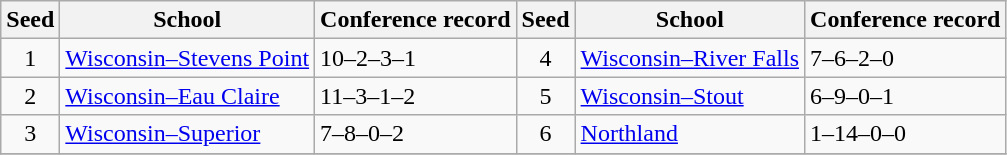<table class="wikitable">
<tr>
<th>Seed</th>
<th>School</th>
<th>Conference record</th>
<th>Seed</th>
<th>School</th>
<th>Conference record</th>
</tr>
<tr>
<td align=center>1</td>
<td><a href='#'>Wisconsin–Stevens Point</a></td>
<td>10–2–3–1</td>
<td align=center>4</td>
<td><a href='#'>Wisconsin–River Falls</a></td>
<td>7–6–2–0</td>
</tr>
<tr>
<td align=center>2</td>
<td><a href='#'>Wisconsin–Eau Claire</a></td>
<td>11–3–1–2</td>
<td align=center>5</td>
<td><a href='#'>Wisconsin–Stout</a></td>
<td>6–9–0–1</td>
</tr>
<tr>
<td align=center>3</td>
<td><a href='#'>Wisconsin–Superior</a></td>
<td>7–8–0–2</td>
<td align=center>6</td>
<td><a href='#'>Northland</a></td>
<td>1–14–0–0</td>
</tr>
<tr>
</tr>
</table>
